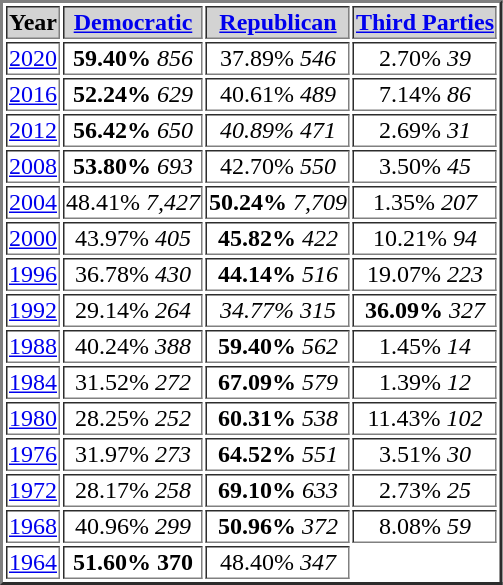<table border = "2">
<tr style="background:lightgrey;">
<th>Year</th>
<th><a href='#'>Democratic</a></th>
<th><a href='#'>Republican</a></th>
<th><a href='#'>Third Parties</a></th>
</tr>
<tr>
<td align="center" ><a href='#'>2020</a></td>
<td align="center" ><strong>59.40%</strong> <em>856</em></td>
<td align="center" >37.89% <em>546</em></td>
<td align="center" >2.70% <em>39</em></td>
</tr>
<tr>
<td align="center" ><a href='#'>2016</a></td>
<td align="center" ><strong>52.24%</strong> <em>629</em></td>
<td align="center" >40.61% <em>489</em></td>
<td align="center" >7.14% <em>86</em></td>
</tr>
<tr>
<td align="center" ><a href='#'>2012</a></td>
<td align="center" ><strong>56.42%</strong> <em>650</em></td>
<td align="center" ><em>40.89%</em> <em>471</em></td>
<td align="center" >2.69% <em>31</em></td>
</tr>
<tr>
<td align="center" ><a href='#'>2008</a></td>
<td align="center" ><strong>53.80%</strong> <em>693</em></td>
<td align="center" >42.70% <em>550</em></td>
<td align="center" >3.50% <em>45</em></td>
</tr>
<tr>
<td align="center" ><a href='#'>2004</a></td>
<td align="center" >48.41% <em>7,427</em></td>
<td align="center" ><strong>50.24%</strong> <em>7,709</em></td>
<td align="center" >1.35% <em>207</em></td>
</tr>
<tr>
<td align="center" ><a href='#'>2000</a></td>
<td align="center" >43.97% <em>405</em></td>
<td align="center" ><strong>45.82%</strong> <em>422</em></td>
<td align="center" >10.21% <em>94</em></td>
</tr>
<tr>
<td align="center" ><a href='#'>1996</a></td>
<td align="center" >36.78% <em>430</em></td>
<td align="center" ><strong>44.14%</strong> <em>516</em></td>
<td align="center" >19.07% <em>223</em></td>
</tr>
<tr>
<td align="center" ><a href='#'>1992</a></td>
<td align="center" >29.14% <em>264</em></td>
<td align="center" ><em>34.77%</em> <em>315</em></td>
<td align="center" ><strong>36.09%</strong> <em>327</em></td>
</tr>
<tr>
<td align="center" ><a href='#'>1988</a></td>
<td align="center" >40.24% <em>388</em></td>
<td align="center" ><strong>59.40%</strong> <em>562</em></td>
<td align="center" >1.45% <em>14</em></td>
</tr>
<tr>
<td align="center" ><a href='#'>1984</a></td>
<td align="center" >31.52% <em>272</em></td>
<td align="center" ><strong>67.09%</strong> <em>579</em></td>
<td align="center" >1.39% <em>12</em></td>
</tr>
<tr>
<td align="center" ><a href='#'>1980</a></td>
<td align="center" >28.25% <em>252</em></td>
<td align="center" ><strong>60.31%</strong> <em>538</em></td>
<td align="center" >11.43% <em>102</em></td>
</tr>
<tr>
<td align="center" ><a href='#'>1976</a></td>
<td align="center" >31.97% <em>273</em></td>
<td align="center" ><strong>64.52%</strong> <em>551</em></td>
<td align="center" >3.51% <em>30</em></td>
</tr>
<tr>
<td align="center" ><a href='#'>1972</a></td>
<td align="center" >28.17% <em>258</em></td>
<td align="center" ><strong>69.10%</strong> <em>633</em></td>
<td align="center" >2.73% <em>25</em></td>
</tr>
<tr>
<td align="center" ><a href='#'>1968</a></td>
<td align="center" >40.96% <em>299</em></td>
<td align="center" ><strong>50.96%</strong> <em>372</em></td>
<td align="center" >8.08% <em>59</em></td>
</tr>
<tr>
<td align="center" ><a href='#'>1964</a></td>
<td align="center" ><strong>51.60%</strong> <strong>370</strong></td>
<td align="center" >48.40% <em>347</em></td>
</tr>
</table>
